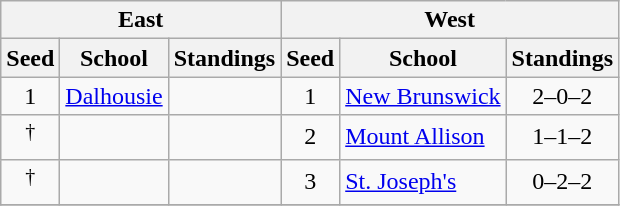<table class="wikitable">
<tr>
<th colspan=3>East</th>
<th colspan=3>West</th>
</tr>
<tr>
<th>Seed</th>
<th>School</th>
<th>Standings</th>
<th>Seed</th>
<th>School</th>
<th>Standings</th>
</tr>
<tr>
<td align=center>1</td>
<td><a href='#'>Dalhousie</a></td>
<td align=center></td>
<td align=center>1</td>
<td><a href='#'>New Brunswick</a></td>
<td align=center>2–0–2</td>
</tr>
<tr>
<td align=center><sup>†</sup></td>
<td></td>
<td></td>
<td align=center>2</td>
<td><a href='#'>Mount Allison</a></td>
<td align=center>1–1–2</td>
</tr>
<tr>
<td align=center><sup>†</sup></td>
<td></td>
<td></td>
<td align=center>3</td>
<td><a href='#'>St. Joseph's</a></td>
<td align=center>0–2–2</td>
</tr>
<tr>
</tr>
</table>
